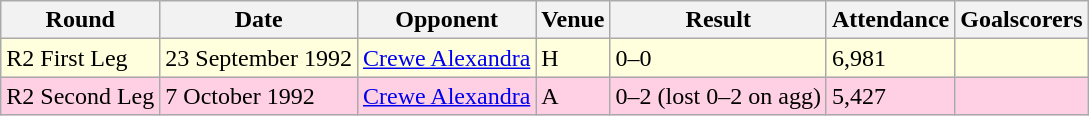<table class="wikitable">
<tr>
<th>Round</th>
<th>Date</th>
<th>Opponent</th>
<th>Venue</th>
<th>Result</th>
<th>Attendance</th>
<th>Goalscorers</th>
</tr>
<tr style="background-color: #ffffdd;">
<td>R2 First Leg</td>
<td>23 September 1992</td>
<td><a href='#'>Crewe Alexandra</a></td>
<td>H</td>
<td>0–0</td>
<td>6,981</td>
<td></td>
</tr>
<tr style="background-color: #ffd0e3;">
<td>R2 Second Leg</td>
<td>7 October 1992</td>
<td><a href='#'>Crewe Alexandra</a></td>
<td>A</td>
<td>0–2 (lost 0–2 on agg)</td>
<td>5,427</td>
<td></td>
</tr>
</table>
